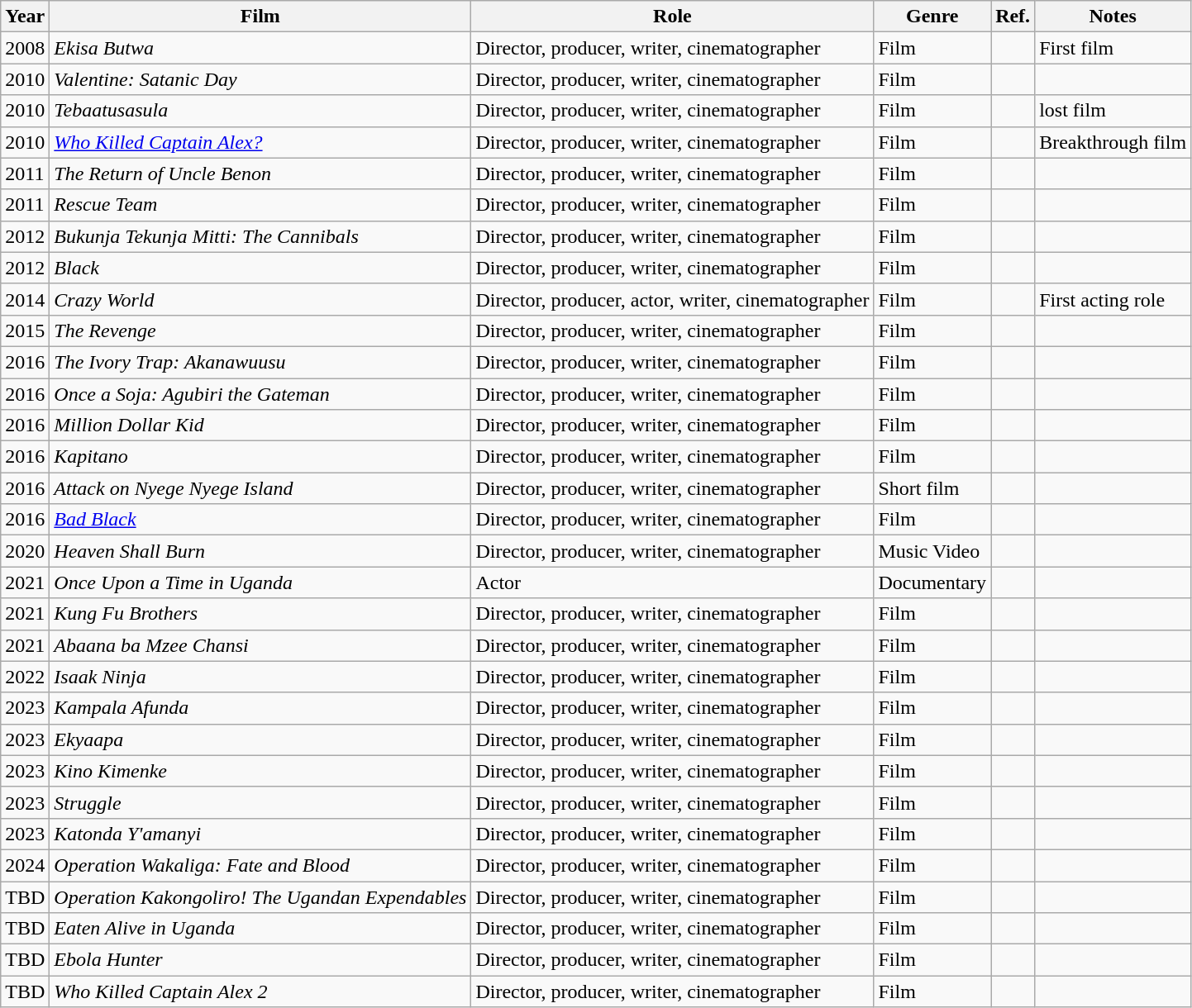<table class="wikitable">
<tr>
<th>Year</th>
<th>Film</th>
<th>Role</th>
<th>Genre</th>
<th>Ref.</th>
<th>Notes</th>
</tr>
<tr>
<td>2008</td>
<td><em>Ekisa Butwa</em></td>
<td>Director, producer, writer, cinematographer</td>
<td>Film</td>
<td></td>
<td>First film</td>
</tr>
<tr>
<td>2010</td>
<td><em>Valentine: Satanic Day</em></td>
<td>Director, producer, writer, cinematographer</td>
<td>Film</td>
<td></td>
<td></td>
</tr>
<tr>
<td>2010</td>
<td><em>Tebaatusasula</em></td>
<td>Director, producer, writer, cinematographer</td>
<td>Film</td>
<td></td>
<td>lost film</td>
</tr>
<tr>
<td>2010</td>
<td><em><a href='#'>Who Killed Captain Alex?</a></em></td>
<td>Director, producer, writer, cinematographer</td>
<td>Film</td>
<td></td>
<td>Breakthrough film</td>
</tr>
<tr>
<td>2011</td>
<td><em>The Return of Uncle Benon</em></td>
<td>Director, producer, writer, cinematographer</td>
<td>Film</td>
<td></td>
<td></td>
</tr>
<tr>
<td>2011</td>
<td><em>Rescue Team</em></td>
<td>Director, producer, writer, cinematographer</td>
<td>Film</td>
<td></td>
<td></td>
</tr>
<tr>
<td>2012</td>
<td><em>Bukunja Tekunja Mitti: The Cannibals</em></td>
<td>Director, producer, writer, cinematographer</td>
<td>Film</td>
<td></td>
<td></td>
</tr>
<tr>
<td>2012</td>
<td><em>Black</em></td>
<td>Director, producer, writer, cinematographer</td>
<td>Film</td>
<td></td>
<td></td>
</tr>
<tr>
<td>2014</td>
<td><em>Crazy World</em></td>
<td>Director, producer, actor, writer, cinematographer</td>
<td>Film</td>
<td></td>
<td>First acting role</td>
</tr>
<tr>
<td>2015</td>
<td><em>The Revenge</em></td>
<td>Director, producer, writer, cinematographer</td>
<td>Film</td>
<td></td>
<td></td>
</tr>
<tr>
<td>2016</td>
<td><em>The Ivory Trap: Akanawuusu</em></td>
<td>Director, producer, writer, cinematographer</td>
<td>Film</td>
<td></td>
<td></td>
</tr>
<tr>
<td>2016</td>
<td><em>Once a Soja: Agubiri the Gateman</em></td>
<td>Director, producer, writer, cinematographer</td>
<td>Film</td>
<td></td>
<td></td>
</tr>
<tr>
<td>2016</td>
<td><em>Million Dollar Kid</em></td>
<td>Director, producer, writer, cinematographer</td>
<td>Film</td>
<td></td>
<td></td>
</tr>
<tr>
<td>2016</td>
<td><em>Kapitano</em></td>
<td>Director, producer, writer, cinematographer</td>
<td>Film</td>
<td></td>
<td></td>
</tr>
<tr>
<td>2016</td>
<td><em>Attack on Nyege Nyege Island</em></td>
<td>Director, producer, writer, cinematographer</td>
<td>Short film</td>
<td></td>
<td></td>
</tr>
<tr>
<td>2016</td>
<td><em><a href='#'>Bad Black</a></em></td>
<td>Director, producer, writer, cinematographer</td>
<td>Film</td>
<td></td>
<td></td>
</tr>
<tr>
<td>2020</td>
<td><em>Heaven Shall Burn</em></td>
<td>Director, producer, writer, cinematographer</td>
<td>Music Video</td>
<td></td>
<td></td>
</tr>
<tr>
<td>2021</td>
<td><em>Once Upon a Time in Uganda</em></td>
<td>Actor</td>
<td>Documentary</td>
<td></td>
<td></td>
</tr>
<tr>
<td>2021</td>
<td><em>Kung Fu Brothers</em></td>
<td>Director, producer, writer, cinematographer</td>
<td>Film</td>
<td></td>
<td></td>
</tr>
<tr>
<td>2021</td>
<td><em>Abaana ba Mzee Chansi</em></td>
<td>Director, producer, writer, cinematographer</td>
<td>Film</td>
<td></td>
<td></td>
</tr>
<tr>
<td>2022</td>
<td><em>Isaak Ninja</em></td>
<td>Director, producer, writer, cinematographer</td>
<td>Film</td>
<td></td>
<td></td>
</tr>
<tr>
<td>2023</td>
<td><em>Kampala Afunda</em></td>
<td>Director, producer, writer, cinematographer</td>
<td>Film</td>
<td></td>
<td></td>
</tr>
<tr>
<td>2023</td>
<td><em>Ekyaapa</em></td>
<td>Director, producer, writer, cinematographer</td>
<td>Film</td>
<td></td>
<td></td>
</tr>
<tr>
<td>2023</td>
<td><em>Kino Kimenke</em></td>
<td>Director, producer, writer, cinematographer</td>
<td>Film</td>
<td></td>
<td></td>
</tr>
<tr>
<td>2023</td>
<td><em>Struggle</em></td>
<td>Director, producer, writer, cinematographer</td>
<td>Film</td>
<td></td>
<td></td>
</tr>
<tr>
<td>2023</td>
<td><em>Katonda Y'amanyi</em></td>
<td>Director, producer, writer, cinematographer</td>
<td>Film</td>
<td></td>
<td></td>
</tr>
<tr>
<td>2024</td>
<td><em>Operation Wakaliga: Fate and Blood</em></td>
<td>Director, producer, writer, cinematographer</td>
<td>Film</td>
<td></td>
<td></td>
</tr>
<tr>
<td>TBD</td>
<td><em>Operation Kakongoliro! The Ugandan Expendables</em></td>
<td>Director, producer, writer, cinematographer</td>
<td>Film</td>
<td></td>
<td></td>
</tr>
<tr>
<td>TBD</td>
<td><em>Eaten Alive in Uganda</em></td>
<td>Director, producer, writer, cinematographer</td>
<td>Film</td>
<td></td>
<td></td>
</tr>
<tr>
<td>TBD</td>
<td><em>Ebola Hunter</em></td>
<td>Director, producer, writer, cinematographer</td>
<td>Film</td>
<td></td>
<td></td>
</tr>
<tr>
<td>TBD</td>
<td><em>Who Killed Captain Alex 2</em></td>
<td>Director, producer, writer, cinematographer</td>
<td>Film</td>
<td></td>
<td></td>
</tr>
</table>
